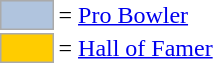<table>
<tr>
<td style="background-color:lightsteelblue; border:1px solid #aaaaaa; width:2em;"></td>
<td>= <a href='#'>Pro Bowler</a></td>
</tr>
<tr>
<td style="background-color:#FFCC00; border:1px solid #aaaaaa; width:2em;"></td>
<td>= <a href='#'>Hall of Famer</a></td>
</tr>
</table>
